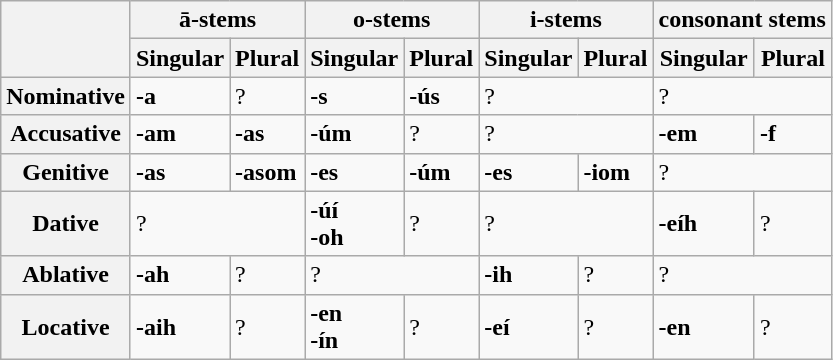<table class="wikitable">
<tr>
<th rowspan=2></th>
<th colspan=2>ā-stems</th>
<th colspan=2>o-stems</th>
<th colspan=2>i-stems</th>
<th colspan=2>consonant stems</th>
</tr>
<tr>
<th>Singular</th>
<th>Plural</th>
<th>Singular</th>
<th>Plural</th>
<th>Singular</th>
<th>Plural</th>
<th>Singular</th>
<th>Plural</th>
</tr>
<tr>
<th>Nominative</th>
<td><strong>-a</strong></td>
<td>?</td>
<td><strong>-s</strong></td>
<td><strong>-ús</strong></td>
<td colspan=2>?</td>
<td colspan=2>?</td>
</tr>
<tr>
<th>Accusative</th>
<td><strong>-am</strong></td>
<td><strong>-as</strong></td>
<td><strong>-úm</strong></td>
<td>?</td>
<td colspan=2>?</td>
<td><strong>-em</strong></td>
<td><strong>-f</strong></td>
</tr>
<tr>
<th>Genitive</th>
<td><strong>-as</strong></td>
<td><strong>-asom</strong></td>
<td><strong>-es</strong></td>
<td><strong>-úm</strong></td>
<td><strong>-es</strong></td>
<td><strong>-iom</strong></td>
<td colspan=2>?</td>
</tr>
<tr>
<th>Dative</th>
<td colspan=2>?</td>
<td><strong>-úí</strong><br><strong>-oh</strong></td>
<td>?</td>
<td colspan=2>?</td>
<td><strong>-eíh</strong></td>
<td>?</td>
</tr>
<tr>
<th>Ablative</th>
<td><strong>-ah</strong></td>
<td>?</td>
<td colspan=2>?</td>
<td><strong>-ih</strong></td>
<td>?</td>
<td colspan=2>?</td>
</tr>
<tr>
<th>Locative</th>
<td><strong>-aih</strong></td>
<td>?</td>
<td><strong>-en</strong> <br><strong>-ín</strong></td>
<td>?</td>
<td><strong>-eí</strong></td>
<td>?</td>
<td><strong>-en</strong></td>
<td>?</td>
</tr>
</table>
